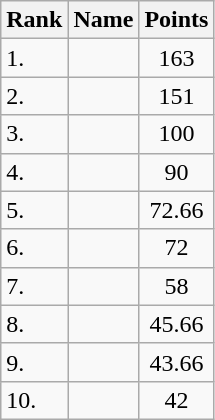<table class="wikitable sortable">
<tr>
<th>Rank</th>
<th>Name</th>
<th>Points</th>
</tr>
<tr>
<td>1.</td>
<td></td>
<td align=center>163</td>
</tr>
<tr>
<td>2.</td>
<td></td>
<td align=center>151</td>
</tr>
<tr>
<td>3.</td>
<td></td>
<td align=center>100</td>
</tr>
<tr>
<td>4.</td>
<td></td>
<td align=center>90</td>
</tr>
<tr>
<td>5.</td>
<td></td>
<td align=center>72.66</td>
</tr>
<tr>
<td>6.</td>
<td></td>
<td align=center>72</td>
</tr>
<tr>
<td>7.</td>
<td></td>
<td align=center>58</td>
</tr>
<tr>
<td>8.</td>
<td></td>
<td align=center>45.66</td>
</tr>
<tr>
<td>9.</td>
<td></td>
<td align=center>43.66</td>
</tr>
<tr>
<td>10.</td>
<td></td>
<td align=center>42</td>
</tr>
</table>
